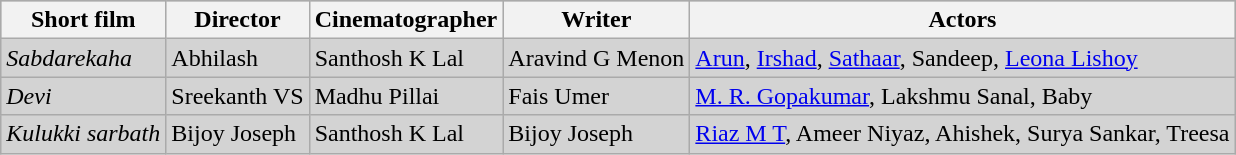<table style="background:#d3d3d3;" class="wikitable">
<tr>
<th>Short film</th>
<th>Director</th>
<th>Cinematographer</th>
<th>Writer</th>
<th>Actors</th>
</tr>
<tr>
<td><em>Sabdarekaha</em></td>
<td>Abhilash</td>
<td>Santhosh K Lal</td>
<td>Aravind G Menon</td>
<td><a href='#'>Arun</a>, <a href='#'>Irshad</a>, <a href='#'>Sathaar</a>, Sandeep, <a href='#'>Leona Lishoy</a></td>
</tr>
<tr>
<td><em>Devi</em></td>
<td>Sreekanth VS</td>
<td>Madhu Pillai</td>
<td>Fais Umer</td>
<td><a href='#'>M. R. Gopakumar</a>, Lakshmu Sanal, Baby</td>
</tr>
<tr>
<td><em>Kulukki sarbath</em></td>
<td>Bijoy Joseph</td>
<td>Santhosh K Lal</td>
<td>Bijoy Joseph</td>
<td><a href='#'>Riaz M T</a>, Ameer Niyaz, Ahishek, Surya Sankar, Treesa</td>
</tr>
</table>
